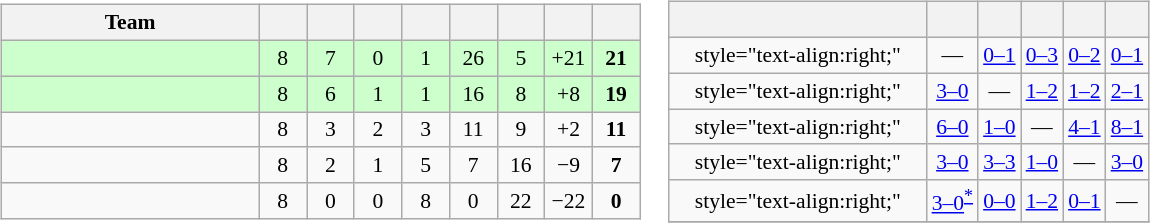<table>
<tr>
<td><br><table class="wikitable" style="text-align: center; font-size: 90%;">
<tr>
<th width=165>Team</th>
<th width=25></th>
<th width=25></th>
<th width=25></th>
<th width=25></th>
<th width=25></th>
<th width=25></th>
<th width=25></th>
<th width=25></th>
</tr>
<tr style="background:#cfc;">
<td align="left"></td>
<td>8</td>
<td>7</td>
<td>0</td>
<td>1</td>
<td>26</td>
<td>5</td>
<td>+21</td>
<td><strong>21</strong></td>
</tr>
<tr style="background:#cfc;">
<td align="left"></td>
<td>8</td>
<td>6</td>
<td>1</td>
<td>1</td>
<td>16</td>
<td>8</td>
<td>+8</td>
<td><strong>19</strong></td>
</tr>
<tr>
<td align="left"></td>
<td>8</td>
<td>3</td>
<td>2</td>
<td>3</td>
<td>11</td>
<td>9</td>
<td>+2</td>
<td><strong>11</strong></td>
</tr>
<tr>
<td align="left"></td>
<td>8</td>
<td>2</td>
<td>1</td>
<td>5</td>
<td>7</td>
<td>16</td>
<td>−9</td>
<td><strong>7</strong></td>
</tr>
<tr>
<td align="left"></td>
<td>8</td>
<td>0</td>
<td>0</td>
<td>8</td>
<td>0</td>
<td>22</td>
<td>−22</td>
<td><strong>0</strong></td>
</tr>
</table>
</td>
<td><br><table class="wikitable" style="text-align:center; font-size:90%;">
<tr>
<th width=165> </th>
<th></th>
<th></th>
<th></th>
<th></th>
<th></th>
</tr>
<tr>
<td>style="text-align:right;"</td>
<td>—</td>
<td><a href='#'>0–1</a></td>
<td><a href='#'>0–3</a></td>
<td><a href='#'>0–2</a></td>
<td><a href='#'>0–1</a></td>
</tr>
<tr>
<td>style="text-align:right;"</td>
<td><a href='#'>3–0</a></td>
<td>—</td>
<td><a href='#'>1–2</a></td>
<td><a href='#'>1–2</a></td>
<td><a href='#'>2–1</a></td>
</tr>
<tr>
<td>style="text-align:right;"</td>
<td><a href='#'>6–0</a></td>
<td><a href='#'>1–0</a></td>
<td>—</td>
<td><a href='#'>4–1</a></td>
<td><a href='#'>8–1</a></td>
</tr>
<tr>
<td>style="text-align:right;"</td>
<td><a href='#'>3–0</a></td>
<td><a href='#'>3–3</a></td>
<td><a href='#'>1–0</a></td>
<td>—</td>
<td><a href='#'>3–0</a></td>
</tr>
<tr>
<td>style="text-align:right;"</td>
<td><a href='#'>3–0</a><sup><a href='#'>*</a></sup></td>
<td><a href='#'>0–0</a></td>
<td><a href='#'>1–2</a></td>
<td><a href='#'>0–1</a></td>
<td>—</td>
</tr>
<tr>
</tr>
</table>
</td>
</tr>
</table>
